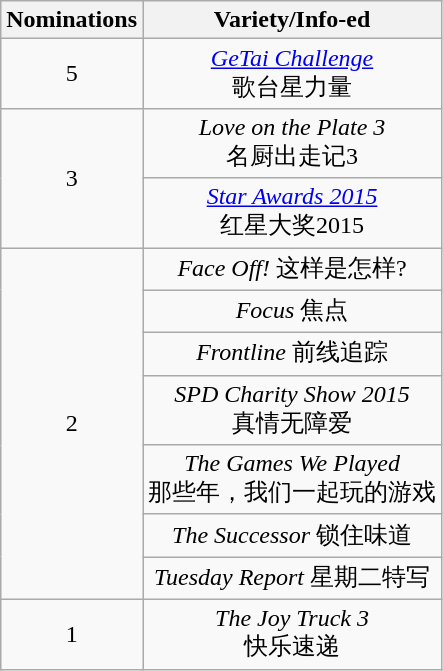<table class="wikitable plainrowheaders" style="text-align: center">
<tr>
<th scope="col" style="width:55px;">Nominations</th>
<th scope="col" style="text-align:center;">Variety/Info-ed</th>
</tr>
<tr>
<td>5</td>
<td><em><a href='#'>GeTai Challenge</a></em> <br> 歌台星力量</td>
</tr>
<tr>
<td rowspan=2>3</td>
<td><em>Love on the Plate 3</em> <br> 名厨出走记3</td>
</tr>
<tr>
<td><em><a href='#'>Star Awards 2015</a></em> <br> 红星大奖2015</td>
</tr>
<tr>
<td rowspan=7>2</td>
<td><em>Face Off!</em> 这样是怎样?</td>
</tr>
<tr>
<td><em>Focus</em> 焦点</td>
</tr>
<tr>
<td><em>Frontline</em> 前线追踪</td>
</tr>
<tr>
<td><em>SPD Charity Show 2015</em> <br> 真情无障爱</td>
</tr>
<tr>
<td><em>The Games We Played</em> <br> 那些年，我们一起玩的游戏</td>
</tr>
<tr>
<td><em>The Successor</em> 锁住味道</td>
</tr>
<tr>
<td><em>Tuesday Report</em> 星期二特写</td>
</tr>
<tr>
<td>1</td>
<td><em>The Joy Truck 3</em> <br> 快乐速递</td>
</tr>
</table>
